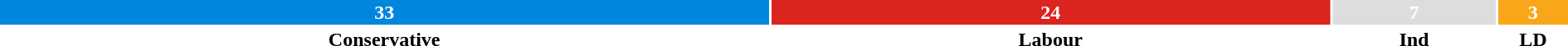<table style="width:100%; text-align:center;">
<tr style="color:white;">
<td style="background:#0087DC; width:49.25%;"><strong>33</strong></td>
<td style="background:#dc241f; width:35.82%;"><strong>24</strong></td>
<td style="background:#DDDDDD; width:10.45%;"><strong>7</strong></td>
<td style="background:#FAA61A; width:4.48%;"><strong>3</strong></td>
</tr>
<tr>
<td><span><strong>Conservative</strong></span></td>
<td><span><strong>Labour</strong></span></td>
<td><span><strong>Ind</strong></span></td>
<td><span><strong>LD</strong></span></td>
</tr>
</table>
